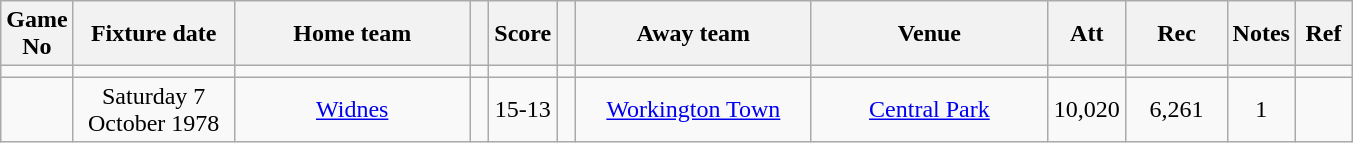<table class="wikitable" style="text-align:center;">
<tr>
<th width=20 abbr="No">Game No</th>
<th width=100 abbr="Date">Fixture date</th>
<th width=150 abbr="Home team">Home team</th>
<th width=5 abbr="space"></th>
<th width=20 abbr="Score">Score</th>
<th width=5 abbr="space"></th>
<th width=150 abbr="Away team">Away team</th>
<th width=150 abbr="Venue">Venue</th>
<th width=45 abbr="Att">Att</th>
<th width=60 abbr="Rec">Rec</th>
<th width=20 abbr="Notes">Notes</th>
<th width=30 abbr="Ref">Ref</th>
</tr>
<tr>
<td></td>
<td></td>
<td></td>
<td></td>
<td></td>
<td></td>
<td></td>
<td></td>
<td></td>
<td></td>
<td></td>
</tr>
<tr>
<td></td>
<td>Saturday 7 October 1978</td>
<td><a href='#'>Widnes</a></td>
<td></td>
<td>15-13</td>
<td></td>
<td><a href='#'>Workington Town</a></td>
<td><a href='#'>Central Park</a></td>
<td>10,020</td>
<td>6,261</td>
<td>1</td>
<td></td>
</tr>
</table>
